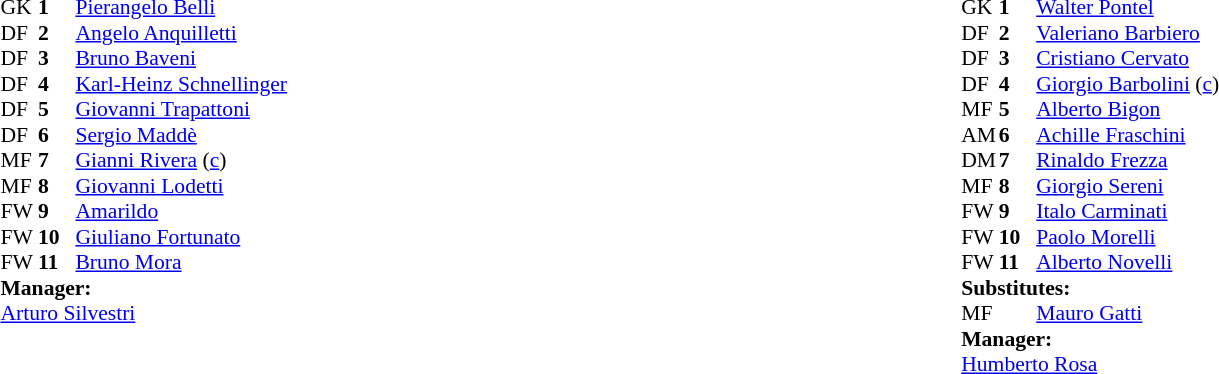<table width="100%">
<tr>
<td valign="top" width="50%"><br><table style="font-size: 90%" cellspacing="0" cellpadding="0" align=center>
<tr>
<th width="25"></th>
<th width="25"></th>
</tr>
<tr>
<td>GK</td>
<td><strong>1</strong></td>
<td> <a href='#'>Pierangelo Belli</a></td>
</tr>
<tr>
<td>DF</td>
<td><strong>2</strong></td>
<td> <a href='#'>Angelo Anquilletti</a></td>
</tr>
<tr>
<td>DF</td>
<td><strong>3</strong></td>
<td> <a href='#'>Bruno Baveni</a></td>
</tr>
<tr>
<td>DF</td>
<td><strong>4</strong></td>
<td> <a href='#'>Karl-Heinz Schnellinger</a></td>
</tr>
<tr>
<td>DF</td>
<td><strong>5</strong></td>
<td> <a href='#'>Giovanni Trapattoni</a></td>
</tr>
<tr>
<td>DF</td>
<td><strong>6</strong></td>
<td> <a href='#'>Sergio Maddè</a></td>
</tr>
<tr>
<td>MF</td>
<td><strong>7</strong></td>
<td> <a href='#'>Gianni Rivera</a> (<a href='#'>c</a>)</td>
</tr>
<tr>
<td>MF</td>
<td><strong>8</strong></td>
<td> <a href='#'>Giovanni Lodetti</a></td>
</tr>
<tr>
<td>FW</td>
<td><strong>9</strong></td>
<td> <a href='#'>Amarildo</a></td>
</tr>
<tr>
<td>FW</td>
<td><strong>10</strong></td>
<td> <a href='#'>Giuliano Fortunato</a></td>
</tr>
<tr>
<td>FW</td>
<td><strong>11</strong></td>
<td> <a href='#'>Bruno Mora</a></td>
</tr>
<tr>
<td colspan=4><strong>Manager:</strong></td>
</tr>
<tr>
<td colspan="4"> <a href='#'>Arturo Silvestri</a></td>
</tr>
</table>
</td>
<td valign="top" width="50%"><br><table style="font-size: 90%" cellspacing="0" cellpadding="0" align=center>
<tr>
<td colspan="4"></td>
</tr>
<tr>
<th width="25"></th>
<th width="25"></th>
</tr>
<tr>
<td>GK</td>
<td><strong>1</strong></td>
<td> <a href='#'>Walter Pontel</a></td>
</tr>
<tr>
<td>DF</td>
<td><strong>2</strong></td>
<td> <a href='#'>Valeriano Barbiero</a></td>
</tr>
<tr>
<td>DF</td>
<td><strong>3</strong></td>
<td> <a href='#'>Cristiano Cervato</a></td>
</tr>
<tr>
<td>DF</td>
<td><strong>4</strong></td>
<td> <a href='#'>Giorgio Barbolini</a> (<a href='#'>c</a>)</td>
</tr>
<tr>
<td>MF</td>
<td><strong>5</strong></td>
<td> <a href='#'>Alberto Bigon</a></td>
</tr>
<tr>
<td>AM</td>
<td><strong>6</strong></td>
<td> <a href='#'>Achille Fraschini</a></td>
</tr>
<tr>
<td>DM</td>
<td><strong>7</strong></td>
<td> <a href='#'>Rinaldo Frezza</a></td>
</tr>
<tr>
<td>MF</td>
<td><strong>8</strong></td>
<td> <a href='#'>Giorgio Sereni</a></td>
<td></td>
<td></td>
</tr>
<tr>
<td>FW</td>
<td><strong>9</strong></td>
<td> <a href='#'>Italo Carminati</a></td>
</tr>
<tr>
<td>FW</td>
<td><strong>10</strong></td>
<td> <a href='#'>Paolo Morelli</a></td>
</tr>
<tr>
<td>FW</td>
<td><strong>11</strong></td>
<td> <a href='#'>Alberto Novelli</a></td>
</tr>
<tr>
<td colspan=3><strong>Substitutes:</strong></td>
</tr>
<tr>
<td>MF</td>
<td></td>
<td> <a href='#'>Mauro Gatti</a></td>
<td></td>
<td></td>
</tr>
<tr>
<td colspan=4><strong>Manager:</strong></td>
</tr>
<tr>
<td colspan="4"> <a href='#'>Humberto Rosa</a></td>
</tr>
</table>
</td>
</tr>
</table>
